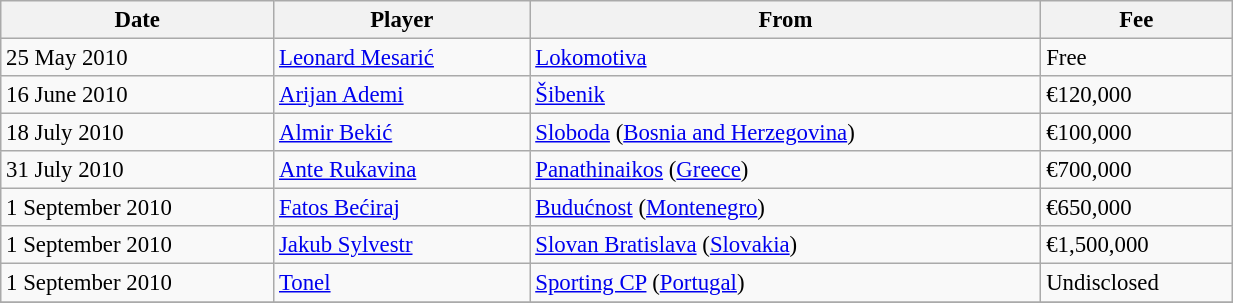<table class="wikitable" style="text-align:center; font-size:95%;width:65%; text-align:left">
<tr>
<th>Date</th>
<th>Player</th>
<th>From</th>
<th>Fee</th>
</tr>
<tr>
<td>25 May 2010</td>
<td><a href='#'>Leonard Mesarić</a></td>
<td><a href='#'>Lokomotiva</a></td>
<td>Free</td>
</tr>
<tr>
<td>16 June 2010</td>
<td><a href='#'>Arijan Ademi</a></td>
<td><a href='#'>Šibenik</a></td>
<td>€120,000</td>
</tr>
<tr>
<td>18 July 2010</td>
<td><a href='#'>Almir Bekić</a></td>
<td><a href='#'>Sloboda</a> (<a href='#'>Bosnia and Herzegovina</a>)</td>
<td>€100,000</td>
</tr>
<tr>
<td>31 July 2010</td>
<td><a href='#'>Ante Rukavina</a></td>
<td><a href='#'>Panathinaikos</a> (<a href='#'>Greece</a>)</td>
<td>€700,000</td>
</tr>
<tr>
<td>1 September 2010</td>
<td><a href='#'>Fatos Bećiraj</a></td>
<td><a href='#'>Budućnost</a> (<a href='#'>Montenegro</a>)</td>
<td>€650,000</td>
</tr>
<tr>
<td>1 September 2010</td>
<td><a href='#'>Jakub Sylvestr</a></td>
<td><a href='#'>Slovan Bratislava</a> (<a href='#'>Slovakia</a>)</td>
<td>€1,500,000</td>
</tr>
<tr>
<td>1 September 2010</td>
<td><a href='#'>Tonel</a></td>
<td><a href='#'>Sporting CP</a> (<a href='#'>Portugal</a>)</td>
<td>Undisclosed</td>
</tr>
<tr>
</tr>
</table>
